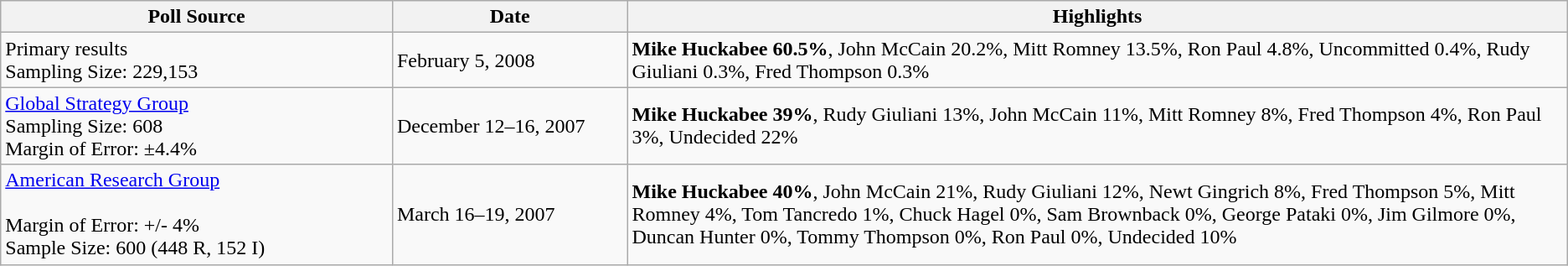<table class="wikitable sortable">
<tr>
<th width="25%">Poll Source</th>
<th width="15%">Date</th>
<th width="60%">Highlights</th>
</tr>
<tr>
<td>Primary results<br>Sampling Size: 229,153<br></td>
<td>February 5, 2008</td>
<td><strong>Mike Huckabee 60.5%</strong>, John McCain 20.2%, Mitt Romney 13.5%, Ron Paul 4.8%, Uncommitted 0.4%, Rudy Giuliani 0.3%, Fred Thompson 0.3%</td>
</tr>
<tr>
<td><a href='#'>Global Strategy Group</a><br>Sampling Size: 608<br>
Margin of Error: ±4.4%</td>
<td>December 12–16, 2007</td>
<td><strong>Mike Huckabee 39%</strong>, Rudy Giuliani 13%, John McCain 11%, Mitt Romney 8%, Fred Thompson 4%, Ron Paul 3%, Undecided 22%</td>
</tr>
<tr>
<td><a href='#'>American Research Group</a><br><br>Margin of Error: +/- 4%<br>Sample Size: 600 (448 R, 152 I)</td>
<td>March 16–19, 2007</td>
<td><strong>Mike Huckabee 40%</strong>, John McCain 21%, Rudy Giuliani 12%, Newt Gingrich 8%, Fred Thompson 5%, Mitt Romney 4%, Tom Tancredo 1%, Chuck Hagel 0%, Sam Brownback 0%, George Pataki 0%, Jim Gilmore 0%, Duncan Hunter 0%, Tommy Thompson 0%, Ron Paul 0%, Undecided 10%</td>
</tr>
</table>
